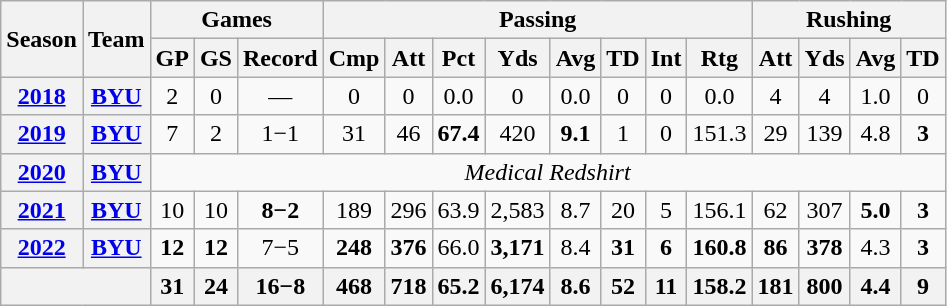<table class="wikitable" style="text-align:center;">
<tr>
<th rowspan="2">Season</th>
<th rowspan="2">Team</th>
<th colspan="3">Games</th>
<th colspan="8">Passing</th>
<th colspan="5">Rushing</th>
</tr>
<tr>
<th>GP</th>
<th>GS</th>
<th>Record</th>
<th>Cmp</th>
<th>Att</th>
<th>Pct</th>
<th>Yds</th>
<th>Avg</th>
<th>TD</th>
<th>Int</th>
<th>Rtg</th>
<th>Att</th>
<th>Yds</th>
<th>Avg</th>
<th>TD</th>
</tr>
<tr>
<th><a href='#'>2018</a></th>
<th><a href='#'>BYU</a></th>
<td>2</td>
<td>0</td>
<td>—</td>
<td>0</td>
<td>0</td>
<td>0.0</td>
<td>0</td>
<td>0.0</td>
<td>0</td>
<td>0</td>
<td>0.0</td>
<td>4</td>
<td>4</td>
<td>1.0</td>
<td>0</td>
</tr>
<tr>
<th><a href='#'>2019</a></th>
<th><a href='#'>BYU</a></th>
<td>7</td>
<td>2</td>
<td>1−1</td>
<td>31</td>
<td>46</td>
<td><strong>67.4</strong></td>
<td>420</td>
<td><strong>9.1</strong></td>
<td>1</td>
<td>0</td>
<td>151.3</td>
<td>29</td>
<td>139</td>
<td>4.8</td>
<td><strong>3</strong></td>
</tr>
<tr>
<th><a href='#'>2020</a></th>
<th><a href='#'>BYU</a></th>
<td colspan="15"><em>Medical Redshirt </em></td>
</tr>
<tr>
<th><a href='#'>2021</a></th>
<th><a href='#'>BYU</a></th>
<td>10</td>
<td>10</td>
<td><strong>8−2</strong></td>
<td>189</td>
<td>296</td>
<td>63.9</td>
<td>2,583</td>
<td>8.7</td>
<td>20</td>
<td>5</td>
<td>156.1</td>
<td>62</td>
<td>307</td>
<td><strong>5.0</strong></td>
<td><strong>3</strong></td>
</tr>
<tr>
<th><a href='#'>2022</a></th>
<th><a href='#'>BYU</a></th>
<td><strong>12</strong></td>
<td><strong>12</strong></td>
<td>7−5</td>
<td><strong>248</strong></td>
<td><strong>376</strong></td>
<td>66.0</td>
<td><strong>3,171</strong></td>
<td>8.4</td>
<td><strong>31</strong></td>
<td><strong>6</strong></td>
<td><strong>160.8</strong></td>
<td><strong>86</strong></td>
<td><strong>378</strong></td>
<td>4.3</td>
<td><strong>3</strong></td>
</tr>
<tr>
<th colspan="2"></th>
<th>31</th>
<th>24</th>
<th>16−8</th>
<th>468</th>
<th>718</th>
<th>65.2</th>
<th>6,174</th>
<th>8.6</th>
<th>52</th>
<th>11</th>
<th>158.2</th>
<th>181</th>
<th>800</th>
<th>4.4</th>
<th>9</th>
</tr>
</table>
